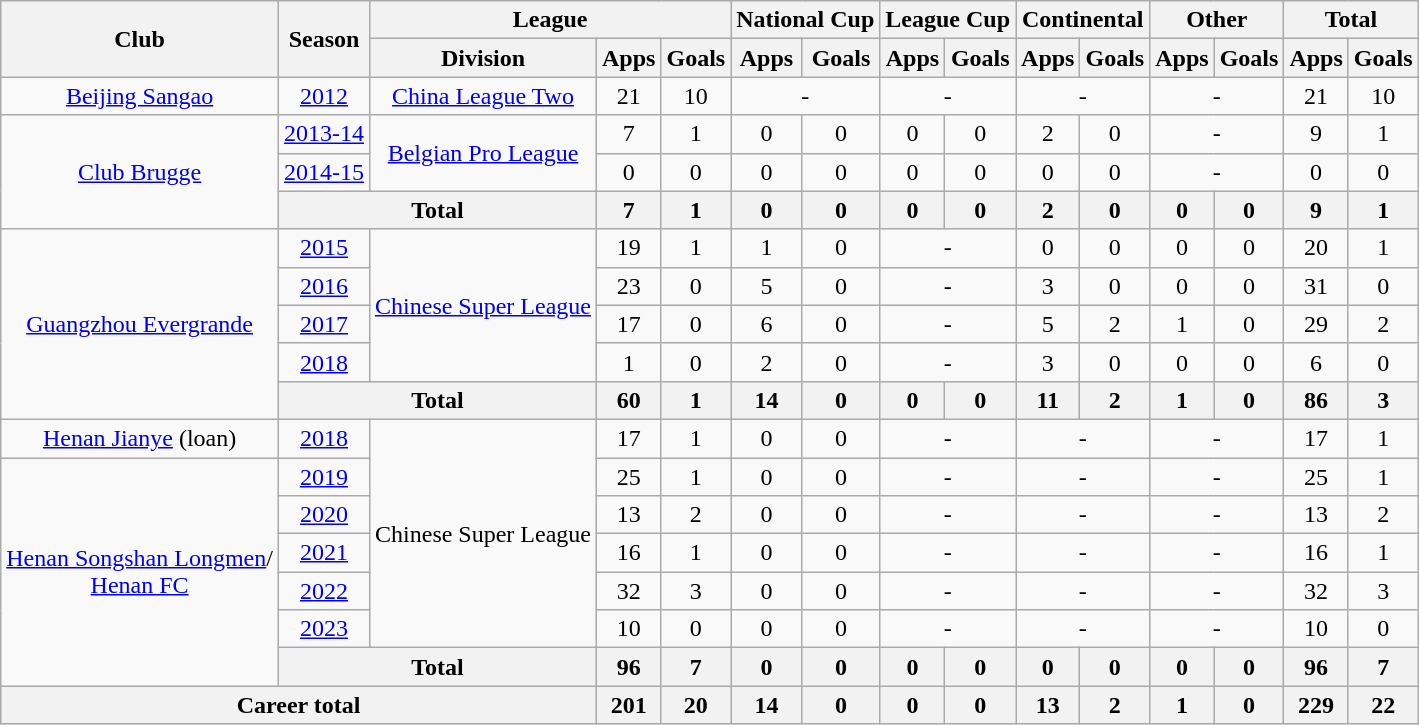<table class="wikitable" style="text-align: center">
<tr>
<th rowspan="2">Club</th>
<th rowspan="2">Season</th>
<th colspan="3">League</th>
<th colspan="2">National Cup</th>
<th colspan="2">League Cup</th>
<th colspan="2">Continental</th>
<th colspan="2">Other</th>
<th colspan="2">Total</th>
</tr>
<tr>
<th>Division</th>
<th>Apps</th>
<th>Goals</th>
<th>Apps</th>
<th>Goals</th>
<th>Apps</th>
<th>Goals</th>
<th>Apps</th>
<th>Goals</th>
<th>Apps</th>
<th>Goals</th>
<th>Apps</th>
<th>Goals</th>
</tr>
<tr>
<td><a href='#'>Beijing Sangao</a></td>
<td><a href='#'>2012</a></td>
<td><a href='#'>China League Two</a></td>
<td>21</td>
<td>10</td>
<td colspan="2">-</td>
<td colspan="2">-</td>
<td colspan="2">-</td>
<td colspan="2">-</td>
<td>21</td>
<td>10</td>
</tr>
<tr>
<td rowspan="3"><a href='#'>Club Brugge</a></td>
<td><a href='#'>2013-14</a></td>
<td rowspan="2"><a href='#'>Belgian Pro League</a></td>
<td>7</td>
<td>1</td>
<td>0</td>
<td>0</td>
<td>0</td>
<td>0</td>
<td>2</td>
<td>0</td>
<td colspan="2">-</td>
<td>9</td>
<td>1</td>
</tr>
<tr>
<td><a href='#'>2014-15</a></td>
<td>0</td>
<td>0</td>
<td>0</td>
<td>0</td>
<td>0</td>
<td>0</td>
<td>0</td>
<td>0</td>
<td colspan="2">-</td>
<td>0</td>
<td>0</td>
</tr>
<tr>
<th colspan=2>Total</th>
<th>7</th>
<th>1</th>
<th>0</th>
<th>0</th>
<th>0</th>
<th>0</th>
<th>2</th>
<th>0</th>
<th>0</th>
<th>0</th>
<th>9</th>
<th>1</th>
</tr>
<tr>
<td rowspan="5"><a href='#'>Guangzhou Evergrande</a></td>
<td><a href='#'>2015</a></td>
<td rowspan="4"><a href='#'>Chinese Super League</a></td>
<td>19</td>
<td>1</td>
<td>1</td>
<td>0</td>
<td colspan="2">-</td>
<td>0</td>
<td>0</td>
<td>0</td>
<td>0</td>
<td>20</td>
<td>1</td>
</tr>
<tr>
<td><a href='#'>2016</a></td>
<td>23</td>
<td>0</td>
<td>5</td>
<td>0</td>
<td colspan="2">-</td>
<td>3</td>
<td>0</td>
<td>0</td>
<td>0</td>
<td>31</td>
<td>0</td>
</tr>
<tr>
<td><a href='#'>2017</a></td>
<td>17</td>
<td>0</td>
<td>6</td>
<td>0</td>
<td colspan="2">-</td>
<td>5</td>
<td>2</td>
<td>1</td>
<td>0</td>
<td>29</td>
<td>2</td>
</tr>
<tr>
<td><a href='#'>2018</a></td>
<td>1</td>
<td>0</td>
<td>2</td>
<td>0</td>
<td colspan="2">-</td>
<td>3</td>
<td>0</td>
<td>0</td>
<td>0</td>
<td>6</td>
<td>0</td>
</tr>
<tr>
<th colspan=2>Total</th>
<th>60</th>
<th>1</th>
<th>14</th>
<th>0</th>
<th>0</th>
<th>0</th>
<th>11</th>
<th>2</th>
<th>1</th>
<th>0</th>
<th>86</th>
<th>3</th>
</tr>
<tr>
<td><a href='#'>Henan Jianye</a> (loan)</td>
<td><a href='#'>2018</a></td>
<td rowspan="6">Chinese Super League</td>
<td>17</td>
<td>1</td>
<td>0</td>
<td>0</td>
<td colspan="2">-</td>
<td colspan="2">-</td>
<td colspan="2">-</td>
<td>17</td>
<td>1</td>
</tr>
<tr>
<td rowspan="6"><a href='#'>Henan Songshan Longmen</a>/<br><a href='#'>Henan FC</a></td>
<td><a href='#'>2019</a></td>
<td>25</td>
<td>1</td>
<td>0</td>
<td>0</td>
<td colspan="2">-</td>
<td colspan="2">-</td>
<td colspan="2">-</td>
<td>25</td>
<td>1</td>
</tr>
<tr>
<td><a href='#'>2020</a></td>
<td>13</td>
<td>2</td>
<td>0</td>
<td>0</td>
<td colspan="2">-</td>
<td colspan="2">-</td>
<td colspan="2">-</td>
<td>13</td>
<td>2</td>
</tr>
<tr>
<td><a href='#'>2021</a></td>
<td>16</td>
<td>1</td>
<td>0</td>
<td>0</td>
<td colspan="2">-</td>
<td colspan="2">-</td>
<td colspan="2">-</td>
<td>16</td>
<td>1</td>
</tr>
<tr>
<td><a href='#'>2022</a></td>
<td>32</td>
<td>3</td>
<td>0</td>
<td>0</td>
<td colspan="2">-</td>
<td colspan="2">-</td>
<td colspan="2">-</td>
<td>32</td>
<td>3</td>
</tr>
<tr>
<td><a href='#'>2023</a></td>
<td>10</td>
<td>0</td>
<td>0</td>
<td>0</td>
<td colspan="2">-</td>
<td colspan="2">-</td>
<td colspan="2">-</td>
<td>10</td>
<td>0</td>
</tr>
<tr>
<th colspan=2>Total</th>
<th>96</th>
<th>7</th>
<th>0</th>
<th>0</th>
<th>0</th>
<th>0</th>
<th>0</th>
<th>0</th>
<th>0</th>
<th>0</th>
<th>96</th>
<th>7</th>
</tr>
<tr>
<th colspan=3>Career total</th>
<th>201</th>
<th>20</th>
<th>14</th>
<th>0</th>
<th>0</th>
<th>0</th>
<th>13</th>
<th>2</th>
<th>1</th>
<th>0</th>
<th>229</th>
<th>22</th>
</tr>
</table>
